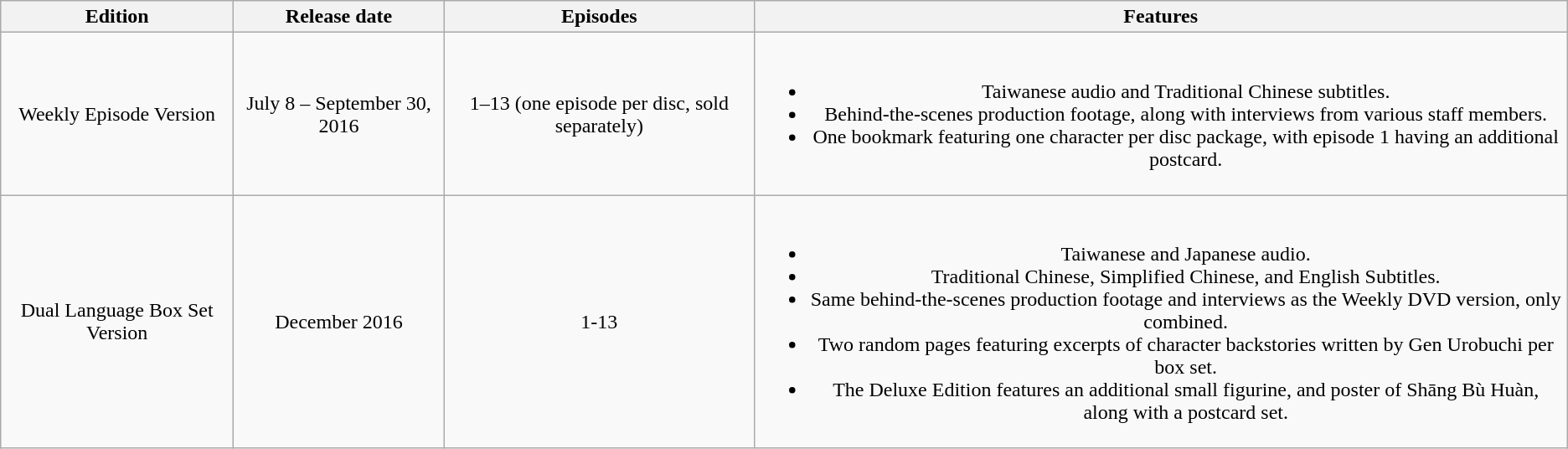<table class="wikitable" style="text-align:center;">
<tr>
<th>Edition</th>
<th>Release date</th>
<th>Episodes</th>
<th>Features</th>
</tr>
<tr>
<td>Weekly Episode Version</td>
<td>July 8 – September 30, 2016</td>
<td>1–13 (one episode per disc, sold separately)</td>
<td><br><ul><li>Taiwanese audio and Traditional Chinese subtitles.</li><li>Behind-the-scenes production footage, along with interviews from various staff members.</li><li>One bookmark featuring one character per disc package, with episode 1 having an additional postcard.</li></ul></td>
</tr>
<tr>
<td>Dual Language Box Set Version</td>
<td>December 2016</td>
<td>1-13</td>
<td><br><ul><li>Taiwanese and Japanese audio.</li><li>Traditional Chinese, Simplified Chinese, and English Subtitles.</li><li>Same behind-the-scenes production footage and interviews as the Weekly DVD version, only combined.</li><li>Two random pages featuring excerpts of character backstories written by Gen Urobuchi per box set.</li><li>The Deluxe Edition features an additional small figurine, and poster of Shāng Bù Huàn, along with a postcard set.</li></ul></td>
</tr>
</table>
